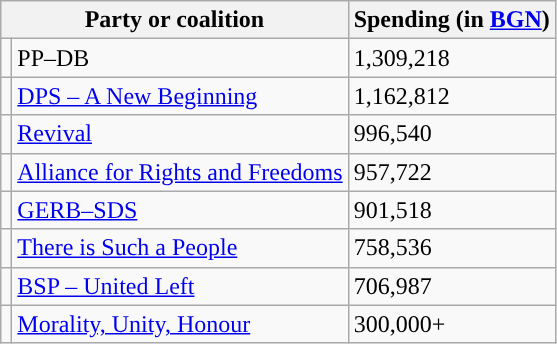<table class="wikitable">
<tr>
<th colspan="2">Party or coalition</th>
<th>Spending (in <a href='#'>BGN</a>)</th>
</tr>
<tr>
<td style="background:"></td>
<td>PP–DB</td>
<td>1,309,218</td>
</tr>
<tr>
<td style="background:"></td>
<td><a href='#'>DPS – A New Beginning</a></td>
<td>1,162,812</td>
</tr>
<tr>
<td style="background:"></td>
<td><a href='#'>Revival</a></td>
<td>996,540</td>
</tr>
<tr>
<td style="background:"></td>
<td><a href='#'>Alliance for Rights and Freedoms</a></td>
<td>957,722</td>
</tr>
<tr>
<td style="background:"></td>
<td><a href='#'>GERB–SDS</a></td>
<td>901,518</td>
</tr>
<tr>
<td style="background:"></td>
<td><a href='#'>There is Such a People</a></td>
<td>758,536</td>
</tr>
<tr>
<td style="background:"></td>
<td><a href='#'>BSP – United Left</a></td>
<td>706,987</td>
</tr>
<tr>
<td style="background:"></td>
<td><a href='#'>Morality, Unity, Honour</a></td>
<td>300,000+</td>
</tr>
</table>
